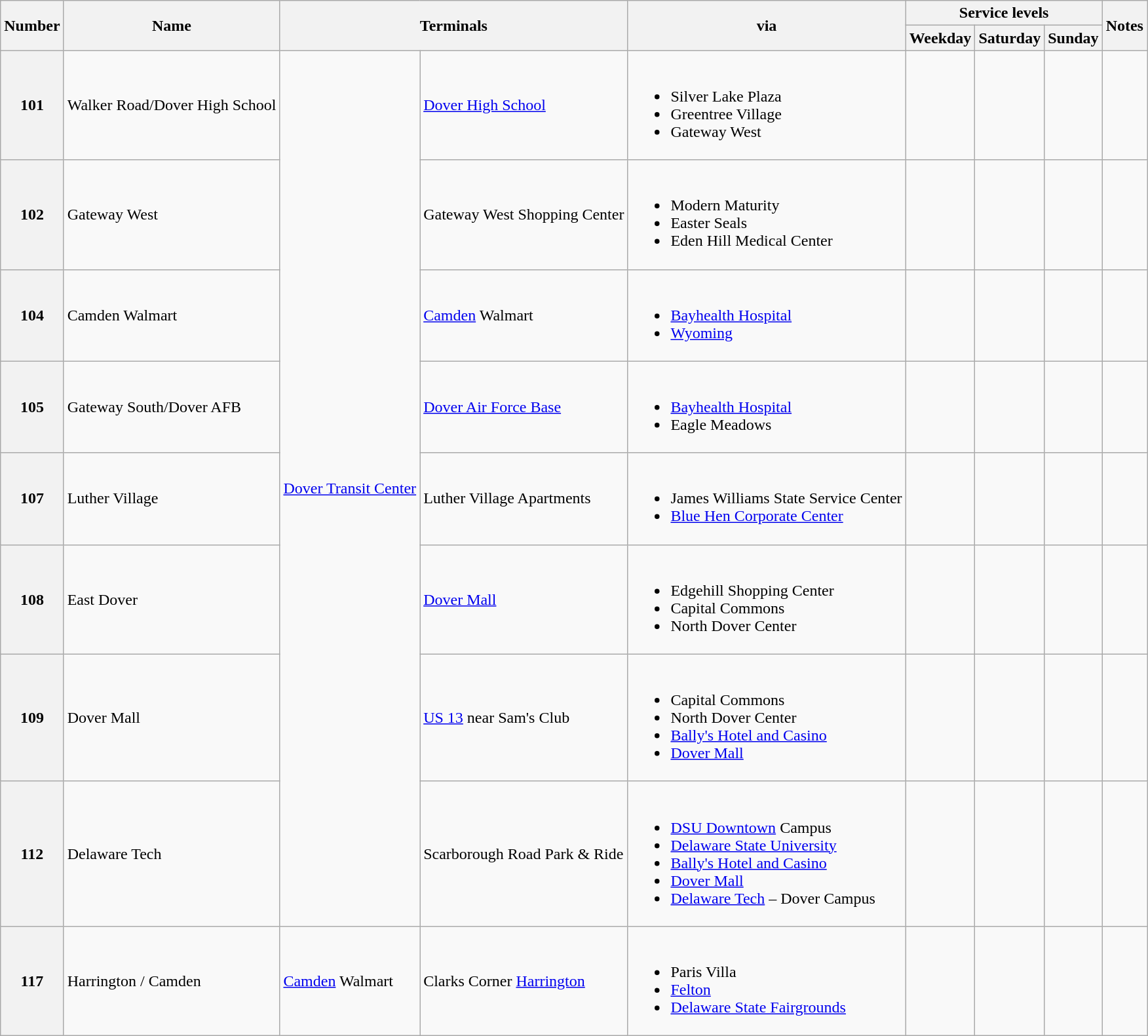<table class="wikitable">
<tr>
<th rowspan="2">Number</th>
<th rowspan="2">Name</th>
<th colspan="2" rowspan="2">Terminals</th>
<th rowspan="2">via</th>
<th colspan="3">Service levels</th>
<th rowspan="2">Notes</th>
</tr>
<tr>
<th>Weekday</th>
<th>Saturday</th>
<th>Sunday</th>
</tr>
<tr>
<th id="101">101</th>
<td>Walker Road/Dover High School</td>
<td rowspan="8"><a href='#'>Dover Transit Center</a></td>
<td><a href='#'>Dover High School</a></td>
<td><br><ul><li>Silver Lake Plaza</li><li>Greentree Village</li><li>Gateway West</li></ul></td>
<td></td>
<td></td>
<td></td>
<td></td>
</tr>
<tr>
<th id="102">102</th>
<td>Gateway West</td>
<td>Gateway West Shopping Center</td>
<td><br><ul><li>Modern Maturity</li><li>Easter Seals</li><li>Eden Hill Medical Center</li></ul></td>
<td></td>
<td></td>
<td></td>
<td></td>
</tr>
<tr>
<th id="104">104</th>
<td>Camden Walmart</td>
<td><a href='#'>Camden</a> Walmart</td>
<td><br><ul><li><a href='#'>Bayhealth Hospital</a></li><li><a href='#'>Wyoming</a></li></ul></td>
<td></td>
<td></td>
<td></td>
<td></td>
</tr>
<tr>
<th id="105">105</th>
<td>Gateway South/Dover AFB</td>
<td><a href='#'>Dover Air Force Base</a></td>
<td><br><ul><li><a href='#'>Bayhealth Hospital</a></li><li>Eagle Meadows</li></ul></td>
<td></td>
<td></td>
<td></td>
<td></td>
</tr>
<tr>
<th id="107">107</th>
<td>Luther Village</td>
<td>Luther Village Apartments</td>
<td><br><ul><li>James Williams State Service Center</li><li><a href='#'>Blue Hen Corporate Center</a></li></ul></td>
<td></td>
<td></td>
<td></td>
<td></td>
</tr>
<tr>
<th id="108">108</th>
<td>East Dover</td>
<td><a href='#'>Dover Mall</a></td>
<td><br><ul><li>Edgehill Shopping Center</li><li>Capital Commons</li><li>North Dover Center</li></ul></td>
<td></td>
<td></td>
<td></td>
<td></td>
</tr>
<tr>
<th id="109">109</th>
<td>Dover Mall</td>
<td><a href='#'>US 13</a> near Sam's Club</td>
<td><br><ul><li>Capital Commons</li><li>North Dover Center</li><li><a href='#'>Bally's Hotel and Casino</a></li><li><a href='#'>Dover Mall</a></li></ul></td>
<td></td>
<td></td>
<td></td>
<td></td>
</tr>
<tr>
<th id="112">112</th>
<td>Delaware Tech</td>
<td>Scarborough Road Park & Ride</td>
<td><br><ul><li><a href='#'>DSU Downtown</a> Campus</li><li><a href='#'>Delaware State University</a></li><li><a href='#'>Bally's Hotel and Casino</a></li><li><a href='#'>Dover Mall</a></li><li><a href='#'>Delaware Tech</a> – Dover Campus</li></ul></td>
<td></td>
<td></td>
<td></td>
<td></td>
</tr>
<tr>
<th id="117">117</th>
<td>Harrington / Camden</td>
<td><a href='#'>Camden</a> Walmart</td>
<td>Clarks Corner <a href='#'>Harrington</a></td>
<td><br><ul><li>Paris Villa</li><li><a href='#'>Felton</a></li><li><a href='#'>Delaware State Fairgrounds</a></li></ul></td>
<td></td>
<td></td>
<td></td>
<td></td>
</tr>
</table>
